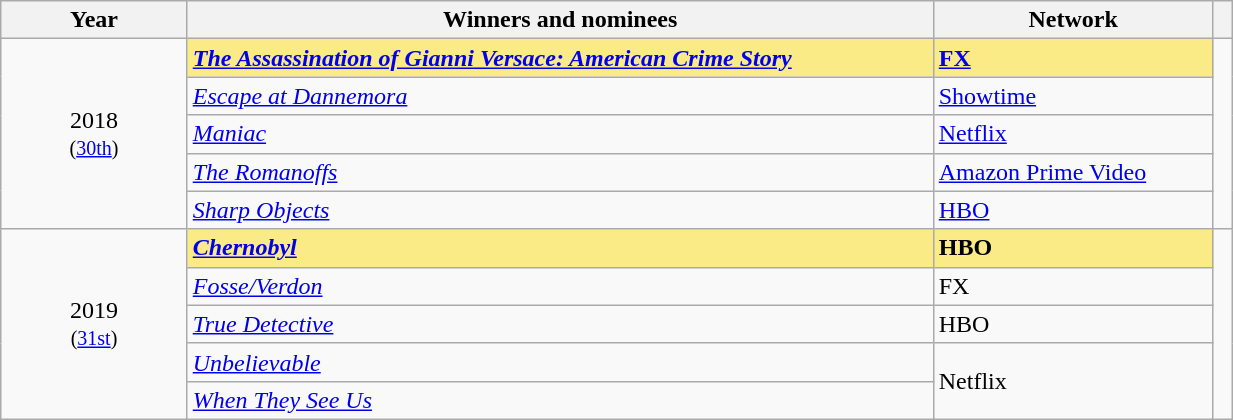<table class="wikitable" width="65%" cellpadding="5">
<tr>
<th width="10%"><strong>Year</strong></th>
<th width="40%"><strong>Winners and nominees</strong></th>
<th width="15%"><strong>Network</strong></th>
<th width="1%"><strong></strong></th>
</tr>
<tr>
<td rowspan="5" style="text-align:center;">2018<br><small>(<a href='#'>30th</a>)</small></td>
<td style="background:#FAEB86;"><strong><em><a href='#'>The Assassination of Gianni Versace: American Crime Story</a></em></strong></td>
<td style="background:#FAEB86;"><strong><a href='#'>FX</a></strong></td>
<td rowspan="5" style="text-align:center;"></td>
</tr>
<tr>
<td><em><a href='#'>Escape at Dannemora</a></em></td>
<td><a href='#'>Showtime</a></td>
</tr>
<tr>
<td><em><a href='#'>Maniac</a></em></td>
<td><a href='#'>Netflix</a></td>
</tr>
<tr>
<td><em><a href='#'>The Romanoffs</a></em></td>
<td><a href='#'>Amazon Prime Video</a></td>
</tr>
<tr>
<td><em><a href='#'>Sharp Objects</a></em></td>
<td><a href='#'>HBO</a></td>
</tr>
<tr>
<td rowspan="5" style="text-align:center;">2019<br><small>(<a href='#'>31st</a>)</small></td>
<td style="background:#FAEB86;"><strong><em><a href='#'>Chernobyl</a></em></strong></td>
<td style="background:#FAEB86;"><strong>HBO</strong></td>
<td rowspan="5" style="text-align:center;"></td>
</tr>
<tr>
<td><em><a href='#'>Fosse/Verdon</a></em></td>
<td>FX</td>
</tr>
<tr>
<td><em><a href='#'>True Detective</a></em></td>
<td>HBO</td>
</tr>
<tr>
<td><em><a href='#'>Unbelievable</a></em></td>
<td rowspan="2">Netflix</td>
</tr>
<tr>
<td><em><a href='#'>When They See Us</a></em></td>
</tr>
</table>
